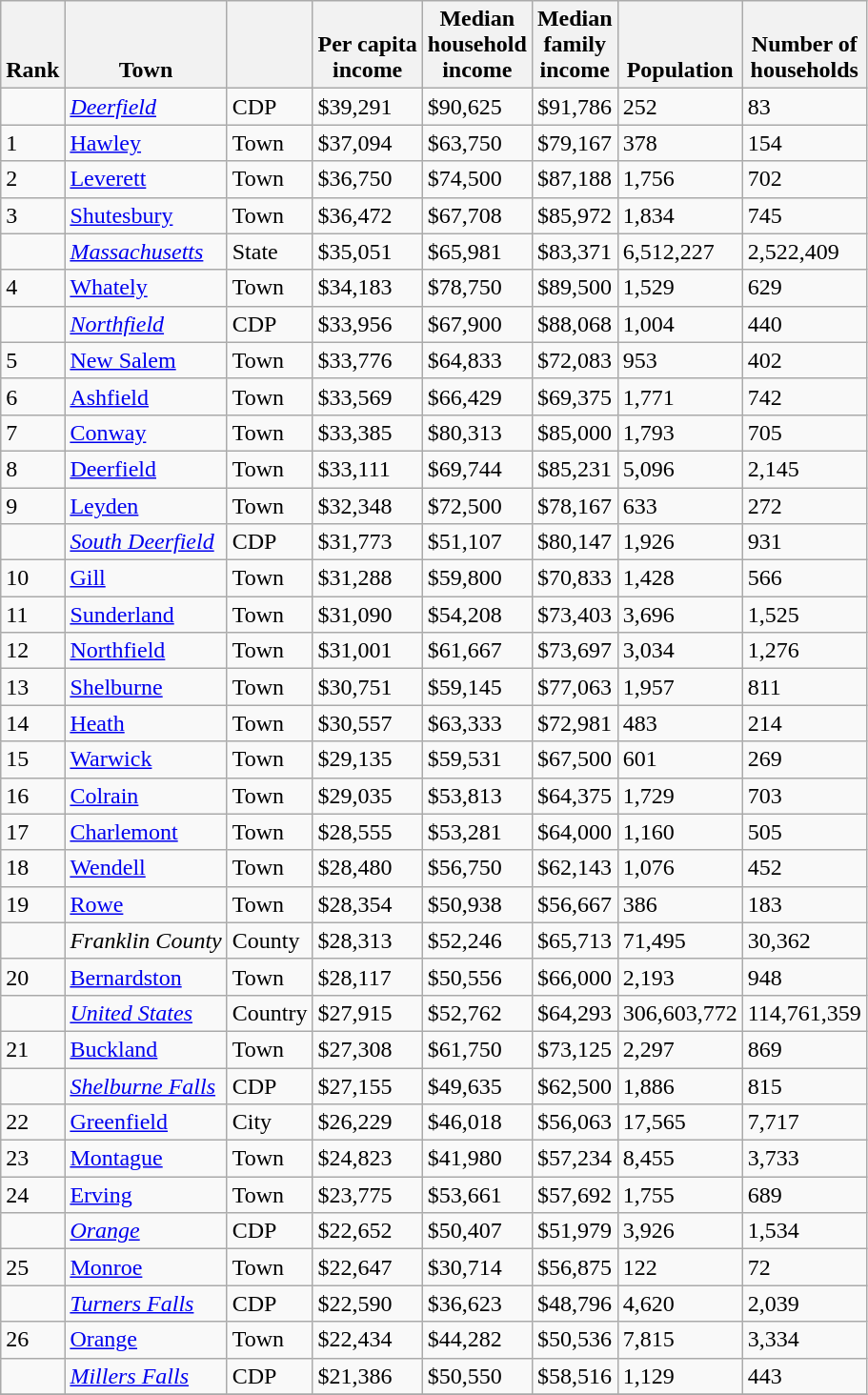<table class="wikitable sortable">
<tr valign=bottom>
<th>Rank</th>
<th>Town</th>
<th></th>
<th>Per capita<br>income</th>
<th>Median<br>household<br>income</th>
<th>Median<br>family<br>income</th>
<th>Population</th>
<th>Number of<br>households</th>
</tr>
<tr>
<td></td>
<td><em><a href='#'>Deerfield</a></em></td>
<td>CDP</td>
<td>$39,291</td>
<td>$90,625</td>
<td>$91,786</td>
<td>252</td>
<td>83</td>
</tr>
<tr>
<td>1</td>
<td><a href='#'>Hawley</a></td>
<td>Town</td>
<td>$37,094</td>
<td>$63,750</td>
<td>$79,167</td>
<td>378</td>
<td>154</td>
</tr>
<tr>
<td>2</td>
<td><a href='#'>Leverett</a></td>
<td>Town</td>
<td>$36,750</td>
<td>$74,500</td>
<td>$87,188</td>
<td>1,756</td>
<td>702</td>
</tr>
<tr>
<td>3</td>
<td><a href='#'>Shutesbury</a></td>
<td>Town</td>
<td>$36,472</td>
<td>$67,708</td>
<td>$85,972</td>
<td>1,834</td>
<td>745</td>
</tr>
<tr>
<td></td>
<td><em><a href='#'>Massachusetts</a></em></td>
<td>State</td>
<td>$35,051</td>
<td>$65,981</td>
<td>$83,371</td>
<td>6,512,227</td>
<td>2,522,409</td>
</tr>
<tr>
<td>4</td>
<td><a href='#'>Whately</a></td>
<td>Town</td>
<td>$34,183</td>
<td>$78,750</td>
<td>$89,500</td>
<td>1,529</td>
<td>629</td>
</tr>
<tr>
<td></td>
<td><em><a href='#'>Northfield</a></em></td>
<td>CDP</td>
<td>$33,956</td>
<td>$67,900</td>
<td>$88,068</td>
<td>1,004</td>
<td>440</td>
</tr>
<tr>
<td>5</td>
<td><a href='#'>New Salem</a></td>
<td>Town</td>
<td>$33,776</td>
<td>$64,833</td>
<td>$72,083</td>
<td>953</td>
<td>402</td>
</tr>
<tr>
<td>6</td>
<td><a href='#'>Ashfield</a></td>
<td>Town</td>
<td>$33,569</td>
<td>$66,429</td>
<td>$69,375</td>
<td>1,771</td>
<td>742</td>
</tr>
<tr>
<td>7</td>
<td><a href='#'>Conway</a></td>
<td>Town</td>
<td>$33,385</td>
<td>$80,313</td>
<td>$85,000</td>
<td>1,793</td>
<td>705</td>
</tr>
<tr>
<td>8</td>
<td><a href='#'>Deerfield</a></td>
<td>Town</td>
<td>$33,111</td>
<td>$69,744</td>
<td>$85,231</td>
<td>5,096</td>
<td>2,145</td>
</tr>
<tr>
<td>9</td>
<td><a href='#'>Leyden</a></td>
<td>Town</td>
<td>$32,348</td>
<td>$72,500</td>
<td>$78,167</td>
<td>633</td>
<td>272</td>
</tr>
<tr>
<td></td>
<td><em><a href='#'>South Deerfield</a></em></td>
<td>CDP</td>
<td>$31,773</td>
<td>$51,107</td>
<td>$80,147</td>
<td>1,926</td>
<td>931</td>
</tr>
<tr>
<td>10</td>
<td><a href='#'>Gill</a></td>
<td>Town</td>
<td>$31,288</td>
<td>$59,800</td>
<td>$70,833</td>
<td>1,428</td>
<td>566</td>
</tr>
<tr>
<td>11</td>
<td><a href='#'>Sunderland</a></td>
<td>Town</td>
<td>$31,090</td>
<td>$54,208</td>
<td>$73,403</td>
<td>3,696</td>
<td>1,525</td>
</tr>
<tr>
<td>12</td>
<td><a href='#'>Northfield</a></td>
<td>Town</td>
<td>$31,001</td>
<td>$61,667</td>
<td>$73,697</td>
<td>3,034</td>
<td>1,276</td>
</tr>
<tr>
<td>13</td>
<td><a href='#'>Shelburne</a></td>
<td>Town</td>
<td>$30,751</td>
<td>$59,145</td>
<td>$77,063</td>
<td>1,957</td>
<td>811</td>
</tr>
<tr>
<td>14</td>
<td><a href='#'>Heath</a></td>
<td>Town</td>
<td>$30,557</td>
<td>$63,333</td>
<td>$72,981</td>
<td>483</td>
<td>214</td>
</tr>
<tr>
<td>15</td>
<td><a href='#'>Warwick</a></td>
<td>Town</td>
<td>$29,135</td>
<td>$59,531</td>
<td>$67,500</td>
<td>601</td>
<td>269</td>
</tr>
<tr>
<td>16</td>
<td><a href='#'>Colrain</a></td>
<td>Town</td>
<td>$29,035</td>
<td>$53,813</td>
<td>$64,375</td>
<td>1,729</td>
<td>703</td>
</tr>
<tr>
<td>17</td>
<td><a href='#'>Charlemont</a></td>
<td>Town</td>
<td>$28,555</td>
<td>$53,281</td>
<td>$64,000</td>
<td>1,160</td>
<td>505</td>
</tr>
<tr>
<td>18</td>
<td><a href='#'>Wendell</a></td>
<td>Town</td>
<td>$28,480</td>
<td>$56,750</td>
<td>$62,143</td>
<td>1,076</td>
<td>452</td>
</tr>
<tr>
<td>19</td>
<td><a href='#'>Rowe</a></td>
<td>Town</td>
<td>$28,354</td>
<td>$50,938</td>
<td>$56,667</td>
<td>386</td>
<td>183</td>
</tr>
<tr>
<td></td>
<td><em>Franklin County</em></td>
<td>County</td>
<td>$28,313</td>
<td>$52,246</td>
<td>$65,713</td>
<td>71,495</td>
<td>30,362</td>
</tr>
<tr>
<td>20</td>
<td><a href='#'>Bernardston</a></td>
<td>Town</td>
<td>$28,117</td>
<td>$50,556</td>
<td>$66,000</td>
<td>2,193</td>
<td>948</td>
</tr>
<tr>
<td></td>
<td><em><a href='#'>United States</a></em></td>
<td>Country</td>
<td>$27,915</td>
<td>$52,762</td>
<td>$64,293</td>
<td>306,603,772</td>
<td>114,761,359</td>
</tr>
<tr>
<td>21</td>
<td><a href='#'>Buckland</a></td>
<td>Town</td>
<td>$27,308</td>
<td>$61,750</td>
<td>$73,125</td>
<td>2,297</td>
<td>869</td>
</tr>
<tr>
<td></td>
<td><em><a href='#'>Shelburne Falls</a></em></td>
<td>CDP</td>
<td>$27,155</td>
<td>$49,635</td>
<td>$62,500</td>
<td>1,886</td>
<td>815</td>
</tr>
<tr>
<td>22</td>
<td><a href='#'>Greenfield</a></td>
<td>City</td>
<td>$26,229</td>
<td>$46,018</td>
<td>$56,063</td>
<td>17,565</td>
<td>7,717</td>
</tr>
<tr>
<td>23</td>
<td><a href='#'>Montague</a></td>
<td>Town</td>
<td>$24,823</td>
<td>$41,980</td>
<td>$57,234</td>
<td>8,455</td>
<td>3,733</td>
</tr>
<tr>
<td>24</td>
<td><a href='#'>Erving</a></td>
<td>Town</td>
<td>$23,775</td>
<td>$53,661</td>
<td>$57,692</td>
<td>1,755</td>
<td>689</td>
</tr>
<tr>
<td></td>
<td><em><a href='#'>Orange</a></em></td>
<td>CDP</td>
<td>$22,652</td>
<td>$50,407</td>
<td>$51,979</td>
<td>3,926</td>
<td>1,534</td>
</tr>
<tr>
<td>25</td>
<td><a href='#'>Monroe</a></td>
<td>Town</td>
<td>$22,647</td>
<td>$30,714</td>
<td>$56,875</td>
<td>122</td>
<td>72</td>
</tr>
<tr>
<td></td>
<td><em><a href='#'>Turners Falls</a></em></td>
<td>CDP</td>
<td>$22,590</td>
<td>$36,623</td>
<td>$48,796</td>
<td>4,620</td>
<td>2,039</td>
</tr>
<tr>
<td>26</td>
<td><a href='#'>Orange</a></td>
<td>Town</td>
<td>$22,434</td>
<td>$44,282</td>
<td>$50,536</td>
<td>7,815</td>
<td>3,334</td>
</tr>
<tr>
<td></td>
<td><em><a href='#'>Millers Falls</a></em></td>
<td>CDP</td>
<td>$21,386</td>
<td>$50,550</td>
<td>$58,516</td>
<td>1,129</td>
<td>443</td>
</tr>
<tr>
</tr>
</table>
